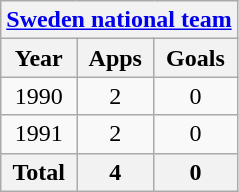<table class="wikitable" style="text-align:center">
<tr>
<th colspan=3><a href='#'>Sweden national team</a></th>
</tr>
<tr>
<th>Year</th>
<th>Apps</th>
<th>Goals</th>
</tr>
<tr>
<td>1990</td>
<td>2</td>
<td>0</td>
</tr>
<tr>
<td>1991</td>
<td>2</td>
<td>0</td>
</tr>
<tr>
<th>Total</th>
<th>4</th>
<th>0</th>
</tr>
</table>
